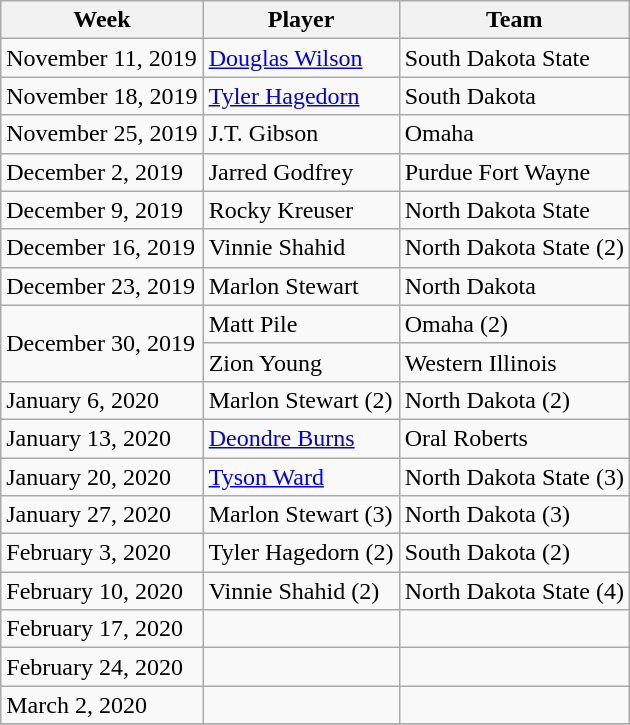<table class="wikitable">
<tr>
<th>Week</th>
<th>Player</th>
<th>Team</th>
</tr>
<tr>
<td>November 11, 2019</td>
<td><a href='#'>Douglas Wilson</a></td>
<td>South Dakota State</td>
</tr>
<tr>
<td>November 18, 2019</td>
<td><a href='#'>Tyler Hagedorn</a></td>
<td>South Dakota</td>
</tr>
<tr>
<td>November 25, 2019</td>
<td>J.T. Gibson</td>
<td>Omaha</td>
</tr>
<tr>
<td>December 2, 2019</td>
<td>Jarred Godfrey</td>
<td>Purdue Fort Wayne</td>
</tr>
<tr>
<td>December 9, 2019</td>
<td>Rocky Kreuser</td>
<td>North Dakota State</td>
</tr>
<tr>
<td>December 16, 2019</td>
<td>Vinnie Shahid</td>
<td>North Dakota State (2)</td>
</tr>
<tr>
<td>December 23, 2019</td>
<td>Marlon Stewart</td>
<td>North Dakota</td>
</tr>
<tr>
<td rowspan=2 valign=middle>December 30, 2019</td>
<td>Matt Pile</td>
<td>Omaha (2)</td>
</tr>
<tr>
<td>Zion Young</td>
<td>Western Illinois</td>
</tr>
<tr>
<td>January 6, 2020</td>
<td>Marlon Stewart (2)</td>
<td>North Dakota (2)</td>
</tr>
<tr>
<td>January 13, 2020</td>
<td><a href='#'>Deondre Burns</a></td>
<td>Oral Roberts</td>
</tr>
<tr>
<td>January 20, 2020</td>
<td><a href='#'>Tyson Ward</a></td>
<td>North Dakota State (3)</td>
</tr>
<tr>
<td>January 27, 2020</td>
<td>Marlon Stewart (3)</td>
<td>North Dakota (3)</td>
</tr>
<tr>
<td>February 3, 2020</td>
<td>Tyler Hagedorn (2)</td>
<td>South Dakota (2)</td>
</tr>
<tr>
<td>February 10, 2020</td>
<td>Vinnie Shahid (2)</td>
<td>North Dakota State (4)</td>
</tr>
<tr>
<td>February 17, 2020</td>
<td></td>
<td></td>
</tr>
<tr>
<td>February 24, 2020</td>
<td></td>
<td></td>
</tr>
<tr>
<td>March 2, 2020</td>
<td></td>
<td></td>
</tr>
<tr>
</tr>
</table>
